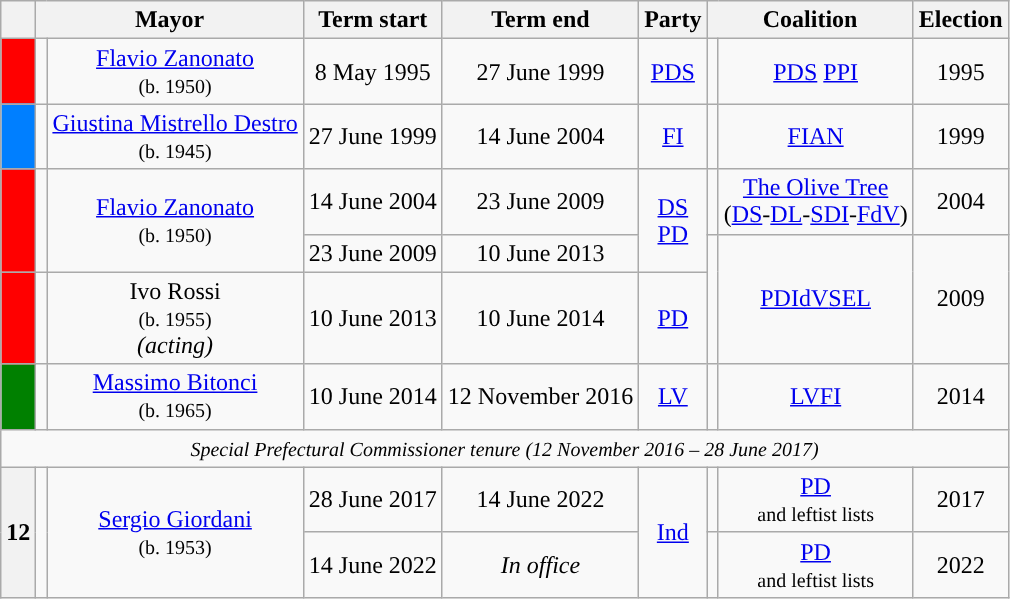<table class="wikitable" style="text-align: center;">
<tr>
<th class=unsortable> </th>
<th colspan=2>Mayor</th>
<th>Term start</th>
<th>Term end</th>
<th>Party</th>
<th colspan="2">Coalition</th>
<th>Election</th>
</tr>
<tr>
<th style="background:#FF0000;"></th>
<td></td>
<td><a href='#'>Flavio Zanonato</a> <br><small>(b. 1950)</small></td>
<td>8 May 1995</td>
<td>27 June 1999</td>
<td><a href='#'>PDS</a></td>
<td style="background: "></td>
<td><a href='#'>PDS</a>  <a href='#'>PPI</a></td>
<td>1995</td>
</tr>
<tr>
<th style="background:#007FFF;"></th>
<td></td>
<td><a href='#'>Giustina Mistrello Destro</a><br><small>(b. 1945)</small></td>
<td>27 June 1999</td>
<td>14 June 2004</td>
<td><a href='#'>FI</a></td>
<td style="background: "></td>
<td><a href='#'>FI</a><a href='#'>AN</a></td>
<td>1999</td>
</tr>
<tr>
<th rowspan=2 style="background:#FF0000;"></th>
<td rowspan=2></td>
<td rowspan=2><a href='#'>Flavio Zanonato</a> <br><small>(b. 1950)</small></td>
<td>14 June 2004</td>
<td>23 June 2009</td>
<td rowspan=2><a href='#'>DS</a><br><a href='#'>PD</a></td>
<td style="background: "></td>
<td><a href='#'>The Olive Tree</a><br>(<a href='#'>DS</a>-<a href='#'>DL</a>-<a href='#'>SDI</a>-<a href='#'>FdV</a>)</td>
<td>2004</td>
</tr>
<tr>
<td>23 June 2009</td>
<td>10 June 2013</td>
<td rowspan=2 style="background: "></td>
<td rowspan=2><a href='#'>PD</a><a href='#'>IdV</a><a href='#'>SEL</a></td>
<td rowspan=2>2009</td>
</tr>
<tr>
<th style="background:#FF0000;"></th>
<td></td>
<td>Ivo Rossi <br><small>(b. 1955)</small><br><em>(acting)</em></td>
<td>10 June 2013</td>
<td>10 June 2014</td>
<td><a href='#'>PD</a></td>
</tr>
<tr>
<th style="background:#008000;"></th>
<td></td>
<td><a href='#'>Massimo Bitonci</a> <br><small>(b. 1965)</small></td>
<td>10 June 2014</td>
<td>12 November 2016</td>
<td><a href='#'>LV</a></td>
<td style="background: "></td>
<td><a href='#'>LV</a><a href='#'>FI</a></td>
<td>2014</td>
</tr>
<tr>
<td colspan=9><small><em>Special Prefectural Commissioner tenure (12 November 2016 – 28 June 2017)</em></small></td>
</tr>
<tr>
<th rowspan= 2style="background:;">12</th>
<td rowspan=2></td>
<td rowspan=2><a href='#'>Sergio Giordani</a> <br><small>(b. 1953)</small></td>
<td>28 June 2017</td>
<td>14 June 2022</td>
<td rowspan=2><a href='#'>Ind</a></td>
<td style="background: "></td>
<td><a href='#'>PD</a><br><small>and leftist lists</small></td>
<td>2017</td>
</tr>
<tr>
<td>14 June 2022</td>
<td><em>In office</em></td>
<td style="background: "></td>
<td><a href='#'>PD</a><br><small>and leftist lists</small></td>
<td>2022</td>
</tr>
</table>
